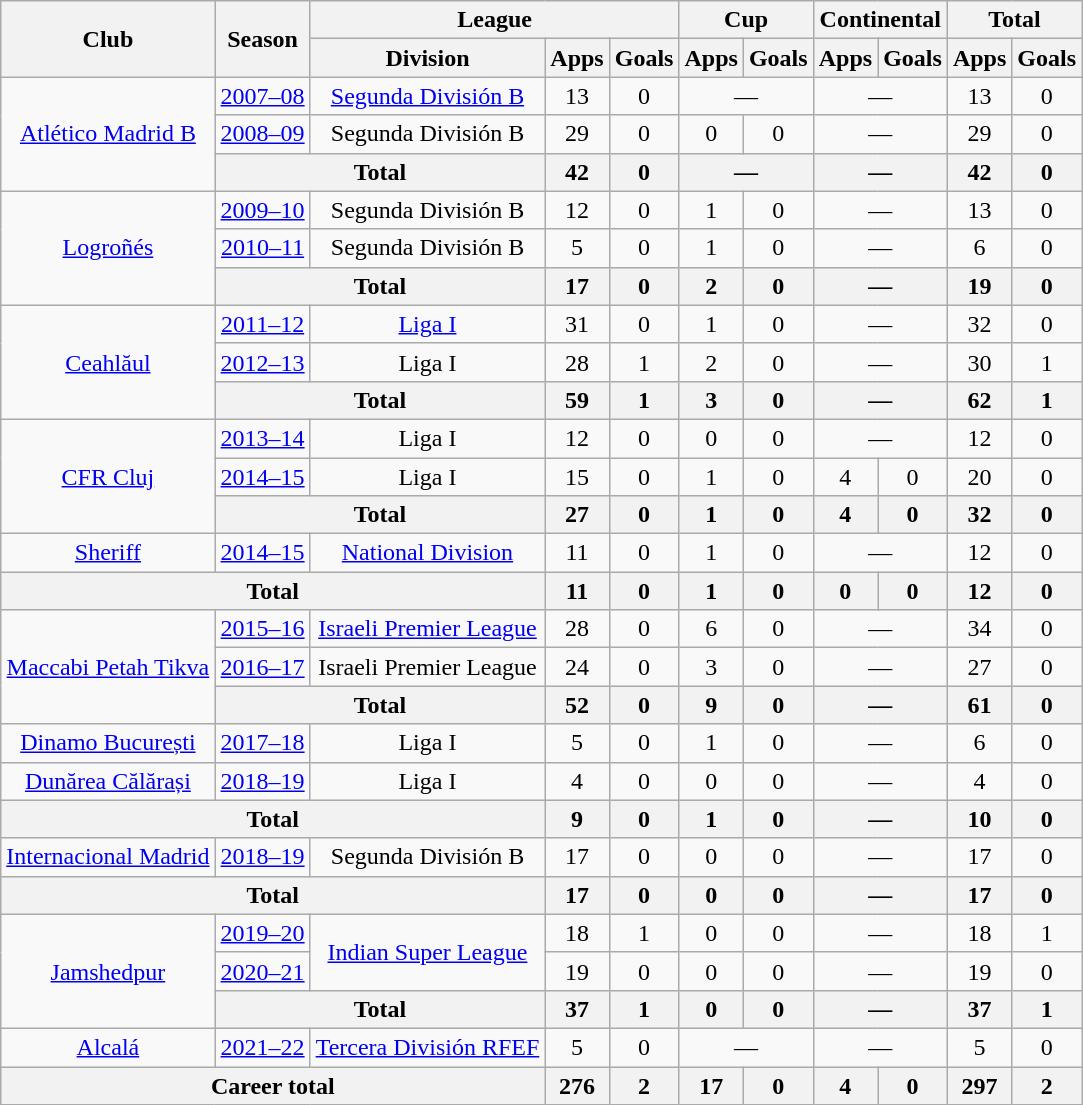<table class="wikitable" style="text-align: center;">
<tr>
<th rowspan="2">Club</th>
<th rowspan="2">Season</th>
<th colspan="3">League</th>
<th colspan="2">Cup</th>
<th colspan="2">Continental</th>
<th colspan="2">Total</th>
</tr>
<tr>
<th>Division</th>
<th>Apps</th>
<th>Goals</th>
<th>Apps</th>
<th>Goals</th>
<th>Apps</th>
<th>Goals</th>
<th>Apps</th>
<th>Goals</th>
</tr>
<tr>
<td rowspan="3"><a href='#'>Atlético Madrid B</a></td>
<td><a href='#'>2007–08</a></td>
<td><a href='#'>Segunda División B</a></td>
<td>13</td>
<td>0</td>
<td colspan="2">—</td>
<td colspan="2">—</td>
<td>13</td>
<td>0</td>
</tr>
<tr>
<td><a href='#'>2008–09</a></td>
<td>Segunda División B</td>
<td>29</td>
<td>0</td>
<td>0</td>
<td>0</td>
<td colspan="2">—</td>
<td>29</td>
<td>0</td>
</tr>
<tr>
<th colspan="2">Total</th>
<th>42</th>
<th>0</th>
<th colspan="2">—</th>
<th colspan="2">—</th>
<th>42</th>
<th>0</th>
</tr>
<tr>
<td rowspan="3"><a href='#'>Logroñés</a></td>
<td><a href='#'>2009–10</a></td>
<td>Segunda División B</td>
<td>12</td>
<td>0</td>
<td>1</td>
<td>0</td>
<td colspan="2">—</td>
<td>13</td>
<td>0</td>
</tr>
<tr>
<td><a href='#'>2010–11</a></td>
<td>Segunda División B</td>
<td>5</td>
<td>0</td>
<td>1</td>
<td>0</td>
<td colspan="2">—</td>
<td>6</td>
<td>0</td>
</tr>
<tr>
<th colspan="2">Total</th>
<th>17</th>
<th>0</th>
<th>2</th>
<th>0</th>
<th colspan="2">—</th>
<th>19</th>
<th>0</th>
</tr>
<tr>
<td rowspan="3"><a href='#'>Ceahlăul</a></td>
<td><a href='#'>2011–12</a></td>
<td><a href='#'>Liga I</a></td>
<td>31</td>
<td>0</td>
<td>1</td>
<td>0</td>
<td colspan="2">—</td>
<td>32</td>
<td>0</td>
</tr>
<tr>
<td><a href='#'>2012–13</a></td>
<td>Liga I</td>
<td>28</td>
<td>1</td>
<td>2</td>
<td>0</td>
<td colspan="2">—</td>
<td>30</td>
<td>1</td>
</tr>
<tr>
<th colspan="2">Total</th>
<th>59</th>
<th>1</th>
<th>3</th>
<th>0</th>
<th colspan="2">—</th>
<th>62</th>
<th>1</th>
</tr>
<tr>
<td rowspan="3"><a href='#'>CFR Cluj</a></td>
<td><a href='#'>2013–14</a></td>
<td>Liga I</td>
<td>12</td>
<td>0</td>
<td>0</td>
<td>0</td>
<td colspan="2">—</td>
<td>12</td>
<td>0</td>
</tr>
<tr>
<td><a href='#'>2014–15</a></td>
<td>Liga I</td>
<td>15</td>
<td>0</td>
<td>1</td>
<td>0</td>
<td>4</td>
<td>0</td>
<td>20</td>
<td>0</td>
</tr>
<tr>
<th colspan="2">Total</th>
<th>27</th>
<th>0</th>
<th>1</th>
<th>0</th>
<th>4</th>
<th>0</th>
<th>32</th>
<th>0</th>
</tr>
<tr>
<td><a href='#'>Sheriff</a></td>
<td><a href='#'>2014–15</a></td>
<td><a href='#'>National Division</a></td>
<td>11</td>
<td>0</td>
<td>1</td>
<td>0</td>
<td colspan="2">—</td>
<td>12</td>
<td>0</td>
</tr>
<tr>
<th colspan="3">Total</th>
<th>11</th>
<th>0</th>
<th>1</th>
<th>0</th>
<th>0</th>
<th>0</th>
<th>12</th>
<th>0</th>
</tr>
<tr>
<td rowspan="3"><a href='#'>Maccabi Petah Tikva</a></td>
<td><a href='#'>2015–16</a></td>
<td><a href='#'>Israeli Premier League</a></td>
<td>28</td>
<td>0</td>
<td>6</td>
<td>0</td>
<td colspan="2">—</td>
<td>34</td>
<td>0</td>
</tr>
<tr>
<td><a href='#'>2016–17</a></td>
<td>Israeli Premier League</td>
<td>24</td>
<td>0</td>
<td>3</td>
<td>0</td>
<td colspan="2">—</td>
<td>27</td>
<td>0</td>
</tr>
<tr>
<th colspan="2">Total</th>
<th>52</th>
<th>0</th>
<th>9</th>
<th>0</th>
<th colspan="2">—</th>
<th>61</th>
<th>0</th>
</tr>
<tr>
<td rowspan="1"><a href='#'>Dinamo București</a></td>
<td><a href='#'>2017–18</a></td>
<td>Liga I</td>
<td>5</td>
<td>0</td>
<td>1</td>
<td>0</td>
<td colspan="2">—</td>
<td>6</td>
<td>0</td>
</tr>
<tr>
<td rowspan="1"><a href='#'>Dunărea Călărași</a></td>
<td><a href='#'>2018–19</a></td>
<td>Liga I</td>
<td>4</td>
<td>0</td>
<td>0</td>
<td>0</td>
<td colspan="2">—</td>
<td>4</td>
<td>0</td>
</tr>
<tr>
<th colspan="3">Total</th>
<th>9</th>
<th>0</th>
<th>1</th>
<th>0</th>
<th colspan="2">—</th>
<th>10</th>
<th>0</th>
</tr>
<tr>
<td rowspan="1"><a href='#'>Internacional Madrid</a></td>
<td><a href='#'>2018–19</a></td>
<td>Segunda División B</td>
<td>17</td>
<td>0</td>
<td>0</td>
<td>0</td>
<td colspan="2">—</td>
<td>17</td>
<td>0</td>
</tr>
<tr>
<th colspan="3">Total</th>
<th>17</th>
<th>0</th>
<th>0</th>
<th>0</th>
<th colspan="2">—</th>
<th>17</th>
<th>0</th>
</tr>
<tr>
<td rowspan="3"><a href='#'>Jamshedpur</a></td>
<td><a href='#'>2019–20</a></td>
<td rowspan="2"><a href='#'>Indian Super League</a></td>
<td>18</td>
<td>1</td>
<td>0</td>
<td>0</td>
<td colspan="2">—</td>
<td>18</td>
<td>1</td>
</tr>
<tr>
<td><a href='#'>2020–21</a></td>
<td>19</td>
<td>0</td>
<td>0</td>
<td>0</td>
<td colspan="2">—</td>
<td>19</td>
<td>0</td>
</tr>
<tr>
<th colspan="2">Total</th>
<th>37</th>
<th>1</th>
<th>0</th>
<th>0</th>
<th colspan="2">—</th>
<th>37</th>
<th>1</th>
</tr>
<tr>
<td rowspan="1"><a href='#'>Alcalá</a></td>
<td><a href='#'>2021–22</a></td>
<td><a href='#'>Tercera División RFEF</a></td>
<td>5</td>
<td>0</td>
<td colspan="2">—</td>
<td colspan="2">—</td>
<td>5</td>
<td>0</td>
</tr>
<tr>
<th colspan="3">Career total</th>
<th>276</th>
<th>2</th>
<th>17</th>
<th>0</th>
<th>4</th>
<th>0</th>
<th>297</th>
<th>2</th>
</tr>
</table>
